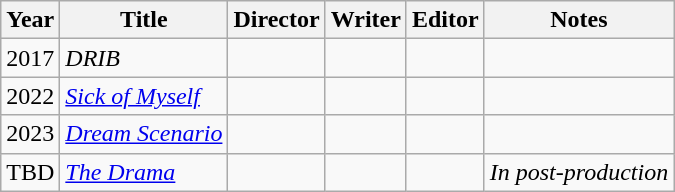<table class="wikitable">
<tr>
<th>Year</th>
<th>Title</th>
<th>Director</th>
<th>Writer</th>
<th>Editor</th>
<th>Notes</th>
</tr>
<tr>
<td>2017</td>
<td><em>DRIB</em></td>
<td></td>
<td></td>
<td></td>
<td></td>
</tr>
<tr>
<td>2022</td>
<td><em><a href='#'>Sick of Myself</a></em></td>
<td></td>
<td></td>
<td></td>
<td></td>
</tr>
<tr>
<td>2023</td>
<td><em><a href='#'>Dream Scenario</a></em></td>
<td></td>
<td></td>
<td></td>
<td></td>
</tr>
<tr>
<td>TBD</td>
<td><em><a href='#'>The Drama</a></em></td>
<td></td>
<td></td>
<td></td>
<td><em>In post-production</em></td>
</tr>
</table>
